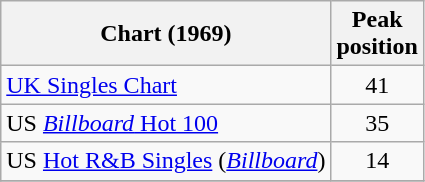<table class="wikitable sortable">
<tr>
<th scope="col">Chart (1969)</th>
<th scope="col">Peak<br>position</th>
</tr>
<tr>
<td><a href='#'>UK Singles Chart</a></td>
<td style="text-align:center;">41</td>
</tr>
<tr>
<td>US <a href='#'><em>Billboard</em> Hot 100</a></td>
<td style="text-align:center;">35</td>
</tr>
<tr>
<td>US <a href='#'>Hot R&B Singles</a> (<em><a href='#'>Billboard</a></em>)</td>
<td style="text-align:center;">14</td>
</tr>
<tr>
</tr>
</table>
